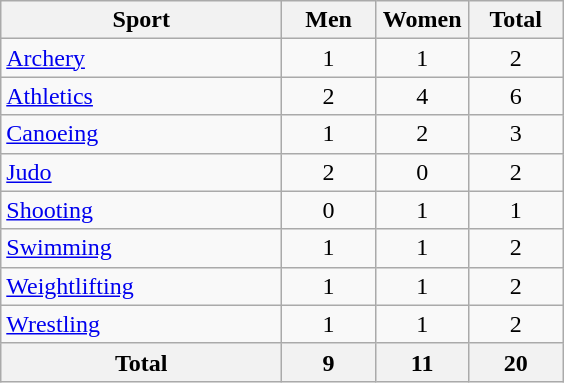<table class="wikitable sortable" style="text-align:center;">
<tr>
<th width=180>Sport</th>
<th width=55>Men</th>
<th width=55>Women</th>
<th width=55>Total</th>
</tr>
<tr>
<td align=left><a href='#'>Archery</a></td>
<td>1</td>
<td>1</td>
<td>2</td>
</tr>
<tr>
<td align=left><a href='#'>Athletics</a></td>
<td>2</td>
<td>4</td>
<td>6</td>
</tr>
<tr>
<td align=left><a href='#'>Canoeing</a></td>
<td>1</td>
<td>2</td>
<td>3</td>
</tr>
<tr>
<td align=left><a href='#'>Judo</a></td>
<td>2</td>
<td>0</td>
<td>2</td>
</tr>
<tr>
<td align=left><a href='#'>Shooting</a></td>
<td>0</td>
<td>1</td>
<td>1</td>
</tr>
<tr>
<td align=left><a href='#'>Swimming</a></td>
<td>1</td>
<td>1</td>
<td>2</td>
</tr>
<tr>
<td align=left><a href='#'>Weightlifting</a></td>
<td>1</td>
<td>1</td>
<td>2</td>
</tr>
<tr>
<td align=left><a href='#'>Wrestling</a></td>
<td>1</td>
<td>1</td>
<td>2</td>
</tr>
<tr>
<th>Total</th>
<th>9</th>
<th>11</th>
<th>20</th>
</tr>
</table>
